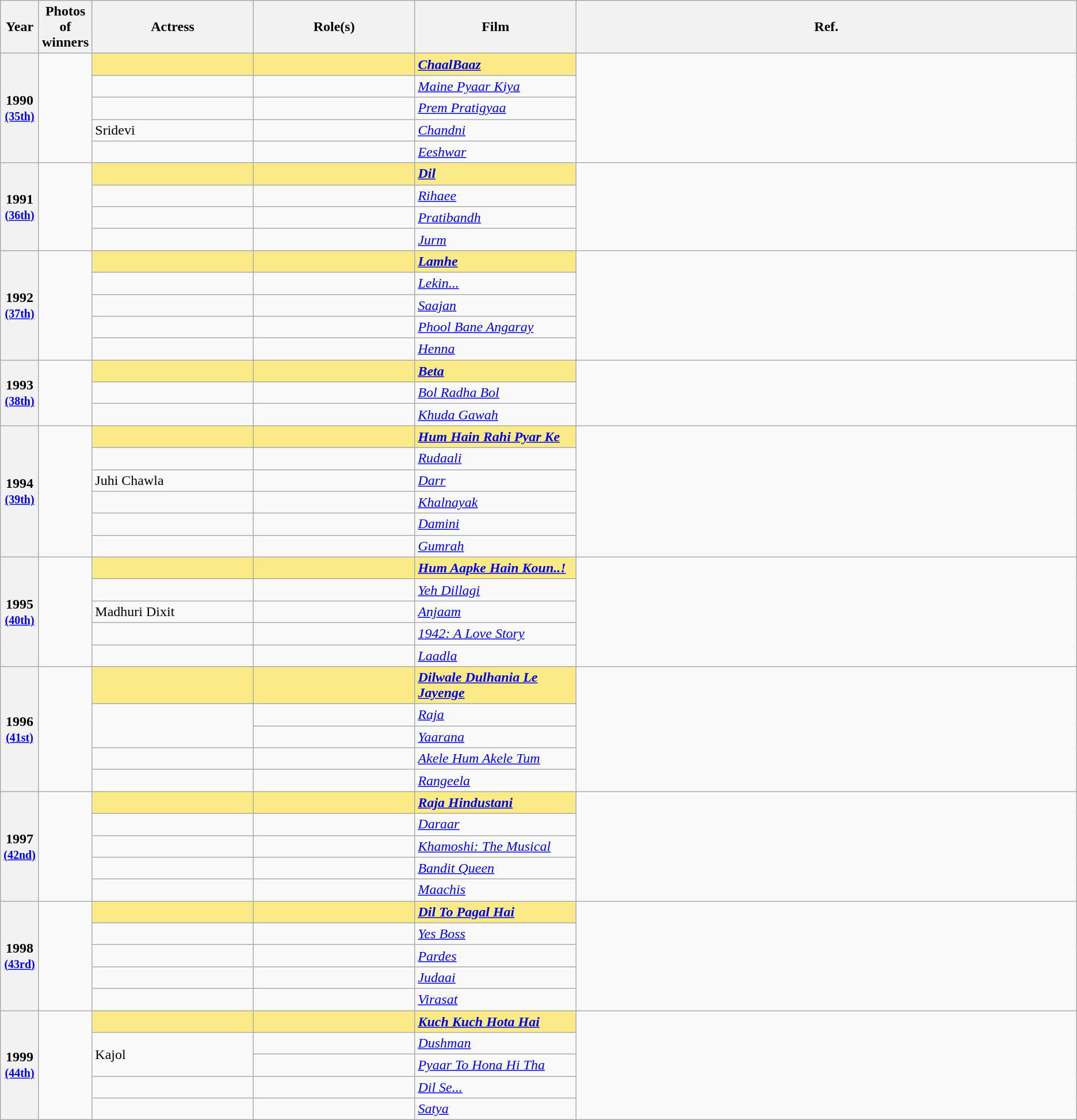<table class="wikitable sortable" style="text-align:left;">
<tr>
<th scope="col" style="width:3%; text-align:center;">Year</th>
<th scope="col" style="width:3%;text-align:center;">Photos of winners</th>
<th scope="col" style="width:15%;text-align:center;">Actress</th>
<th scope="col" style="width:15%;text-align:center;">Role(s)</th>
<th scope="col" style="width:15%;text-align:center;">Film</th>
<th>Ref.</th>
</tr>
<tr>
<th scope="row" rowspan=5 style="text-align:center">1990 <br><small><a href='#'>(35th)</a> </small></th>
<td rowspan=5 style="text-align:center"></td>
<td style="background:#FAEB86;"><strong></strong> </td>
<td style="background:#FAEB86;"><strong></strong></td>
<td style="background:#FAEB86;"><strong><em><a href='#'>ChaalBaaz</a></em></strong></td>
<td rowspan="5"></td>
</tr>
<tr>
<td></td>
<td></td>
<td><em><a href='#'>Maine Pyaar Kiya</a></em></td>
</tr>
<tr>
<td></td>
<td></td>
<td><em><a href='#'>Prem Pratigyaa</a></em></td>
</tr>
<tr>
<td>Sridevi</td>
<td></td>
<td><em><a href='#'>Chandni</a></em></td>
</tr>
<tr>
<td></td>
<td></td>
<td><em><a href='#'>Eeshwar</a></em></td>
</tr>
<tr>
<th scope="row" rowspan=4 style="text-align:center">1991 <br><small><a href='#'>(36th)</a> </small></th>
<td rowspan=4 style="text-align:center"></td>
<td style="background:#FAEB86;"><strong></strong> </td>
<td style="background:#FAEB86;"><strong></strong></td>
<td style="background:#FAEB86;"><strong><em><a href='#'>Dil</a></em></strong></td>
<td rowspan="4"></td>
</tr>
<tr>
<td></td>
<td></td>
<td><em><a href='#'>Rihaee</a></em></td>
</tr>
<tr>
<td></td>
<td></td>
<td><em><a href='#'>Pratibandh</a></em></td>
</tr>
<tr>
<td></td>
<td></td>
<td><em><a href='#'>Jurm</a></em></td>
</tr>
<tr>
<th scope="row" rowspan=5 style="text-align:center">1992 <br><small><a href='#'>(37th)</a> </small></th>
<td rowspan=5 style="text-align:center"></td>
<td style="background:#FAEB86;"><strong></strong> </td>
<td style="background:#FAEB86;"><strong></strong></td>
<td style="background:#FAEB86;"><strong><em><a href='#'>Lamhe</a></em></strong></td>
<td rowspan="5"></td>
</tr>
<tr>
<td></td>
<td></td>
<td><em><a href='#'>Lekin...</a></em></td>
</tr>
<tr>
<td></td>
<td></td>
<td><em><a href='#'>Saajan</a></em></td>
</tr>
<tr>
<td></td>
<td></td>
<td><em><a href='#'>Phool Bane Angaray</a></em></td>
</tr>
<tr>
<td></td>
<td></td>
<td><em><a href='#'>Henna</a></em></td>
</tr>
<tr>
<th scope="row" rowspan=3 style="text-align:center">1993 <br><small><a href='#'>(38th)</a> </small></th>
<td rowspan=3 style="text-align:center"></td>
<td style="background:#FAEB86;"><strong></strong> </td>
<td style="background:#FAEB86;"><strong></strong></td>
<td style="background:#FAEB86;"><strong><em><a href='#'>Beta</a></em></strong></td>
<td rowspan="3"></td>
</tr>
<tr>
<td></td>
<td></td>
<td><em><a href='#'>Bol Radha Bol</a></em></td>
</tr>
<tr>
<td></td>
<td></td>
<td><em><a href='#'>Khuda Gawah</a></em></td>
</tr>
<tr>
<th rowspan="6" scope="row" style="text-align:center">1994 <br><small><a href='#'>(39th)</a> </small></th>
<td rowspan="6" style="text-align:center"></td>
<td style="background:#FAEB86;"><strong></strong> </td>
<td style="background:#FAEB86;"><strong></strong></td>
<td style="background:#FAEB86;"><strong><em><a href='#'>Hum Hain Rahi Pyar Ke</a></em></strong></td>
<td rowspan="6"></td>
</tr>
<tr>
<td></td>
<td></td>
<td><em><a href='#'>Rudaali</a></em></td>
</tr>
<tr>
<td>Juhi Chawla</td>
<td></td>
<td><em><a href='#'>Darr</a></em></td>
</tr>
<tr>
<td></td>
<td></td>
<td><em><a href='#'>Khalnayak</a></em></td>
</tr>
<tr>
<td></td>
<td></td>
<td><em><a href='#'>Damini</a></em></td>
</tr>
<tr>
<td></td>
<td></td>
<td><em><a href='#'>Gumrah</a></em></td>
</tr>
<tr>
<th scope="row" rowspan=5 style="text-align:center">1995 <br><small><a href='#'>(40th)</a> </small></th>
<td rowspan=5 style="text-align:center"></td>
<td style="background:#FAEB86;"><strong></strong> </td>
<td style="background:#FAEB86;"><strong></strong></td>
<td style="background:#FAEB86;"><strong><em><a href='#'>Hum Aapke Hain Koun..!</a></em></strong></td>
<td rowspan="5"></td>
</tr>
<tr>
<td></td>
<td></td>
<td><em><a href='#'>Yeh Dillagi</a></em></td>
</tr>
<tr>
<td>Madhuri Dixit</td>
<td></td>
<td><em><a href='#'>Anjaam</a></em></td>
</tr>
<tr>
<td></td>
<td></td>
<td><em><a href='#'>1942: A Love Story</a></em></td>
</tr>
<tr>
<td></td>
<td></td>
<td><em><a href='#'>Laadla</a></em></td>
</tr>
<tr>
<th scope="row" rowspan=5 style="text-align:center">1996 <br><small><a href='#'>(41st)</a> </small></th>
<td rowspan=5 style="text-align:center"></td>
<td style="background:#FAEB86;"><strong></strong> </td>
<td style="background:#FAEB86;"><strong></strong></td>
<td style="background:#FAEB86;"><strong><em><a href='#'>Dilwale Dulhania Le Jayenge</a></em></strong></td>
<td rowspan="5"></td>
</tr>
<tr>
<td rowspan=2></td>
<td></td>
<td><em><a href='#'>Raja</a></em></td>
</tr>
<tr>
<td></td>
<td><em><a href='#'>Yaarana</a></em></td>
</tr>
<tr>
<td></td>
<td></td>
<td><em><a href='#'>Akele Hum Akele Tum</a></em></td>
</tr>
<tr>
<td></td>
<td></td>
<td><em><a href='#'>Rangeela</a></em></td>
</tr>
<tr>
<th scope="row" rowspan=5 style="text-align:center">1997 <br><small><a href='#'>(42nd)</a> </small></th>
<td rowspan=5 style="text-align:center"></td>
<td style="background:#FAEB86;"><strong></strong> </td>
<td style="background:#FAEB86;"><strong></strong></td>
<td style="background:#FAEB86;"><strong><em><a href='#'>Raja Hindustani</a></em></strong></td>
<td rowspan="5"></td>
</tr>
<tr>
<td></td>
<td></td>
<td><em><a href='#'>Daraar</a></em></td>
</tr>
<tr>
<td></td>
<td></td>
<td><em><a href='#'>Khamoshi: The Musical</a></em></td>
</tr>
<tr>
<td></td>
<td></td>
<td><em><a href='#'>Bandit Queen</a></em></td>
</tr>
<tr>
<td></td>
<td></td>
<td><em><a href='#'>Maachis</a></em></td>
</tr>
<tr>
<th scope="row" rowspan=5 style="text-align:center">1998 <br><small><a href='#'>(43rd)</a> </small></th>
<td rowspan=5 style="text-align:center"></td>
<td style="background:#FAEB86;"><strong></strong> </td>
<td style="background:#FAEB86;"><strong></strong></td>
<td style="background:#FAEB86;"><strong><em><a href='#'>Dil To Pagal Hai</a></em></strong></td>
<td rowspan="5"></td>
</tr>
<tr>
<td></td>
<td></td>
<td><em><a href='#'>Yes Boss</a></em></td>
</tr>
<tr>
<td></td>
<td></td>
<td><em><a href='#'>Pardes</a></em></td>
</tr>
<tr>
<td></td>
<td></td>
<td><em><a href='#'>Judaai</a></em></td>
</tr>
<tr>
<td></td>
<td></td>
<td><em><a href='#'>Virasat</a></em></td>
</tr>
<tr>
<th scope="row" rowspan=5 style="text-align:center">1999 <br><small><a href='#'>(44th)</a> </small></th>
<td rowspan=5 style="text-align:center"></td>
<td style="background:#FAEB86;"><strong></strong> </td>
<td style="background:#FAEB86;"><strong></strong></td>
<td style="background:#FAEB86;"><strong><em><a href='#'>Kuch Kuch Hota Hai</a></em></strong></td>
<td rowspan="5"></td>
</tr>
<tr>
<td rowspan=2>Kajol</td>
<td></td>
<td><em><a href='#'>Dushman</a></em></td>
</tr>
<tr>
<td></td>
<td><em><a href='#'>Pyaar To Hona Hi Tha</a></em></td>
</tr>
<tr>
<td></td>
<td></td>
<td><em><a href='#'>Dil Se...</a></em></td>
</tr>
<tr>
<td></td>
<td></td>
<td><em><a href='#'>Satya</a></em></td>
</tr>
</table>
